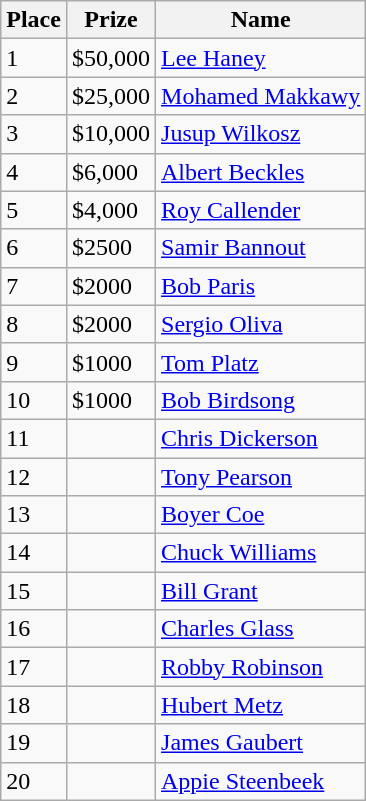<table class="wikitable">
<tr>
<th>Place</th>
<th>Prize</th>
<th>Name</th>
</tr>
<tr>
<td>1</td>
<td>$50,000</td>
<td> <a href='#'>Lee Haney</a></td>
</tr>
<tr>
<td>2</td>
<td>$25,000</td>
<td> <a href='#'>Mohamed Makkawy</a></td>
</tr>
<tr>
<td>3</td>
<td>$10,000</td>
<td> <a href='#'>Jusup Wilkosz</a></td>
</tr>
<tr>
<td>4</td>
<td>$6,000</td>
<td> <a href='#'>Albert Beckles</a></td>
</tr>
<tr>
<td>5</td>
<td>$4,000</td>
<td> <a href='#'>Roy Callender</a></td>
</tr>
<tr>
<td>6</td>
<td>$2500</td>
<td> <a href='#'>Samir Bannout</a></td>
</tr>
<tr>
<td>7</td>
<td>$2000</td>
<td> <a href='#'>Bob Paris</a></td>
</tr>
<tr>
<td>8</td>
<td>$2000</td>
<td> <a href='#'>Sergio Oliva</a></td>
</tr>
<tr>
<td>9</td>
<td>$1000</td>
<td> <a href='#'>Tom Platz</a></td>
</tr>
<tr>
<td>10</td>
<td>$1000</td>
<td> <a href='#'>Bob Birdsong</a></td>
</tr>
<tr>
<td>11</td>
<td></td>
<td> <a href='#'>Chris Dickerson</a></td>
</tr>
<tr>
<td>12</td>
<td></td>
<td> <a href='#'>Tony Pearson</a></td>
</tr>
<tr>
<td>13</td>
<td></td>
<td> <a href='#'>Boyer Coe</a></td>
</tr>
<tr>
<td>14</td>
<td></td>
<td> <a href='#'>Chuck Williams</a></td>
</tr>
<tr>
<td>15</td>
<td></td>
<td> <a href='#'>Bill Grant</a></td>
</tr>
<tr>
<td>16</td>
<td></td>
<td> <a href='#'>Charles Glass</a></td>
</tr>
<tr>
<td>17</td>
<td></td>
<td> <a href='#'>Robby Robinson</a></td>
</tr>
<tr>
<td>18</td>
<td></td>
<td> <a href='#'>Hubert Metz</a></td>
</tr>
<tr>
<td>19</td>
<td></td>
<td> <a href='#'>James Gaubert</a></td>
</tr>
<tr>
<td>20</td>
<td></td>
<td> <a href='#'>Appie Steenbeek</a></td>
</tr>
</table>
